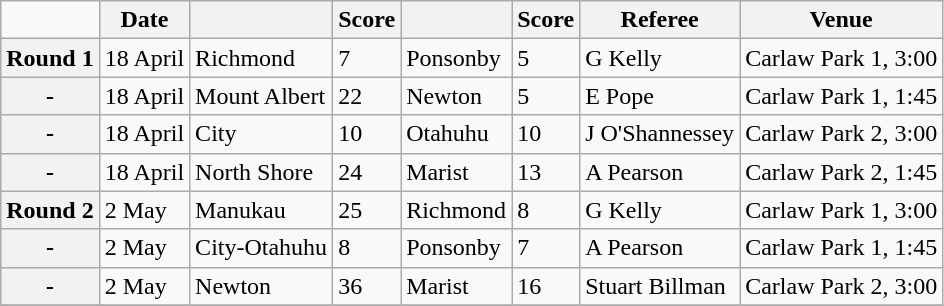<table class="wikitable mw-collapsible">
<tr>
<td></td>
<th scope="col">Date</th>
<th scope="col"></th>
<th scope="col">Score</th>
<th scope="col"></th>
<th scope="col">Score</th>
<th scope="col">Referee</th>
<th scope="col">Venue</th>
</tr>
<tr>
<th scope="row">Round 1</th>
<td>18 April </td>
<td>Richmond</td>
<td>7</td>
<td>Ponsonby</td>
<td>5</td>
<td>G Kelly</td>
<td>Carlaw Park 1, 3:00</td>
</tr>
<tr>
<th scope="row">-</th>
<td>18 April</td>
<td>Mount Albert</td>
<td>22</td>
<td>Newton</td>
<td>5</td>
<td>E Pope</td>
<td>Carlaw Park 1, 1:45</td>
</tr>
<tr>
<th scope="row">-</th>
<td>18 April</td>
<td>City</td>
<td>10</td>
<td>Otahuhu</td>
<td>10</td>
<td>J O'Shannessey</td>
<td>Carlaw Park 2, 3:00</td>
</tr>
<tr>
<th scope="row">-</th>
<td>18 April</td>
<td>North Shore</td>
<td>24</td>
<td>Marist</td>
<td>13</td>
<td>A Pearson</td>
<td>Carlaw Park 2, 1:45</td>
</tr>
<tr>
<th scope="row">Round 2</th>
<td>2 May </td>
<td>Manukau</td>
<td>25</td>
<td>Richmond</td>
<td>8</td>
<td>G Kelly</td>
<td>Carlaw Park 1, 3:00</td>
</tr>
<tr>
<th scope="row">-</th>
<td>2 May</td>
<td>City-Otahuhu</td>
<td>8</td>
<td>Ponsonby</td>
<td>7</td>
<td>A Pearson</td>
<td>Carlaw Park 1, 1:45</td>
</tr>
<tr>
<th scope="row">-</th>
<td>2 May</td>
<td>Newton</td>
<td>36</td>
<td>Marist</td>
<td>16</td>
<td>Stuart Billman</td>
<td>Carlaw Park 2, 3:00</td>
</tr>
<tr>
</tr>
</table>
